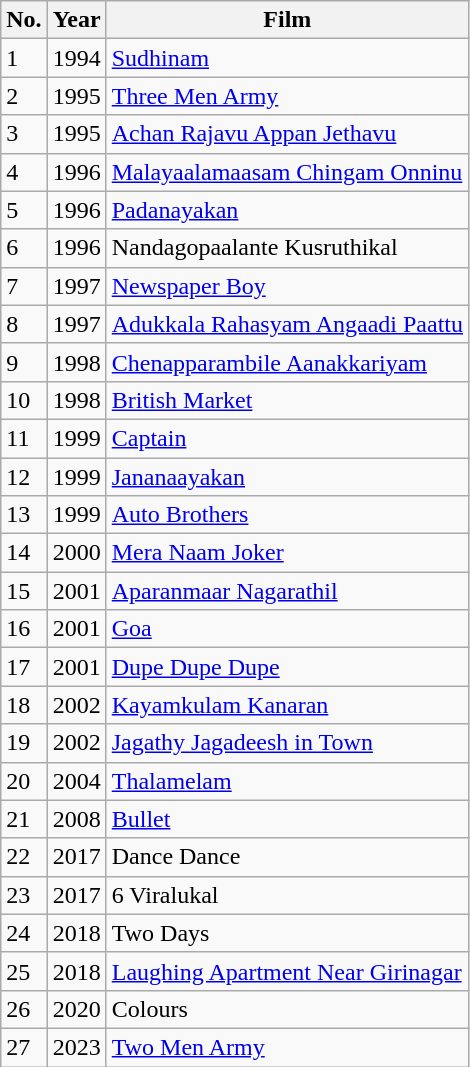<table class="wikitable sortable">
<tr>
<th>No.</th>
<th>Year</th>
<th>Film</th>
</tr>
<tr>
<td>1</td>
<td>1994</td>
<td><a href='#'>Sudhinam</a></td>
</tr>
<tr>
<td>2</td>
<td>1995</td>
<td><a href='#'>Three Men Army</a></td>
</tr>
<tr>
<td>3</td>
<td>1995</td>
<td><a href='#'>Achan Rajavu Appan Jethavu</a></td>
</tr>
<tr>
<td>4</td>
<td>1996</td>
<td><a href='#'>Malayaalamaasam Chingam Onninu</a></td>
</tr>
<tr>
<td>5</td>
<td>1996</td>
<td><a href='#'>Padanayakan</a></td>
</tr>
<tr>
<td>6</td>
<td>1996</td>
<td>Nandagopaalante Kusruthikal</td>
</tr>
<tr>
<td>7</td>
<td>1997</td>
<td><a href='#'>Newspaper Boy</a></td>
</tr>
<tr>
<td>8</td>
<td>1997</td>
<td><a href='#'>Adukkala Rahasyam Angaadi Paattu</a></td>
</tr>
<tr>
<td>9</td>
<td>1998</td>
<td><a href='#'>Chenapparambile Aanakkariyam</a></td>
</tr>
<tr>
<td>10</td>
<td>1998</td>
<td><a href='#'>British Market</a></td>
</tr>
<tr>
<td>11</td>
<td>1999</td>
<td><a href='#'>Captain</a></td>
</tr>
<tr>
<td>12</td>
<td>1999</td>
<td><a href='#'>Jananaayakan</a></td>
</tr>
<tr>
<td>13</td>
<td>1999</td>
<td><a href='#'>Auto Brothers</a></td>
</tr>
<tr>
<td>14</td>
<td>2000</td>
<td><a href='#'>Mera Naam Joker</a></td>
</tr>
<tr>
<td>15</td>
<td>2001</td>
<td><a href='#'>Aparanmaar Nagarathil</a></td>
</tr>
<tr>
<td>16</td>
<td>2001</td>
<td><a href='#'>Goa</a></td>
</tr>
<tr>
<td>17</td>
<td>2001</td>
<td><a href='#'>Dupe Dupe Dupe</a></td>
</tr>
<tr>
<td>18</td>
<td>2002</td>
<td><a href='#'>Kayamkulam Kanaran</a></td>
</tr>
<tr>
<td>19</td>
<td>2002</td>
<td><a href='#'>Jagathy Jagadeesh in Town</a></td>
</tr>
<tr>
<td>20</td>
<td>2004</td>
<td><a href='#'>Thalamelam</a></td>
</tr>
<tr>
<td>21</td>
<td>2008</td>
<td><a href='#'>Bullet</a></td>
</tr>
<tr>
<td>22</td>
<td>2017</td>
<td>Dance Dance</td>
</tr>
<tr>
<td>23</td>
<td>2017</td>
<td>6 Viralukal</td>
</tr>
<tr>
<td>24</td>
<td>2018</td>
<td>Two Days</td>
</tr>
<tr>
<td>25</td>
<td>2018</td>
<td><a href='#'>Laughing Apartment Near Girinagar</a></td>
</tr>
<tr>
<td>26</td>
<td>2020</td>
<td>Colours</td>
</tr>
<tr>
<td>27</td>
<td>2023</td>
<td><a href='#'>Two Men Army</a></td>
</tr>
</table>
